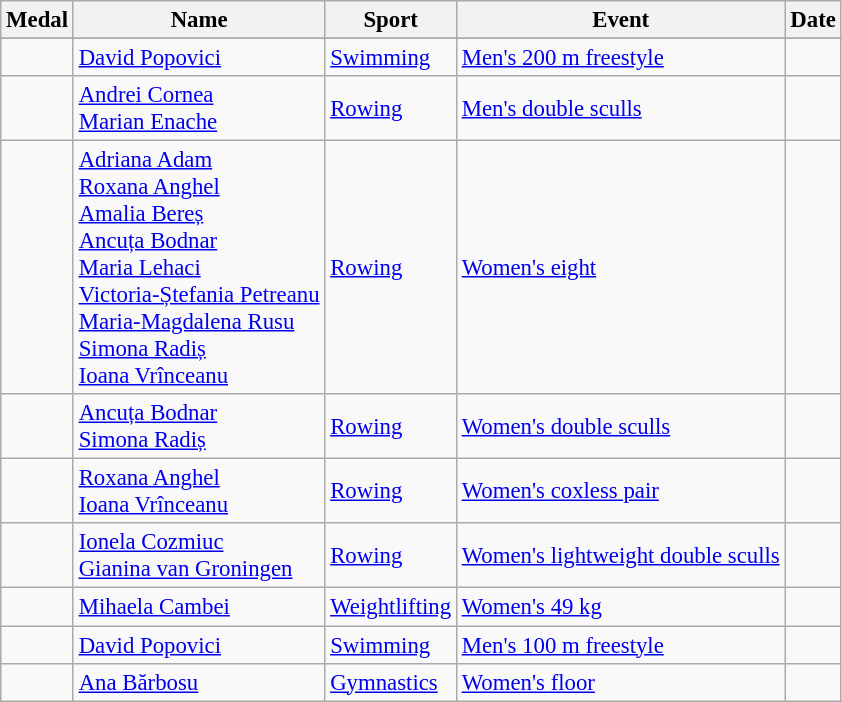<table class="wikitable sortable" style="font-size: 95%;">
<tr>
<th>Medal</th>
<th>Name</th>
<th>Sport</th>
<th>Event</th>
<th>Date</th>
</tr>
<tr>
</tr>
<tr>
<td></td>
<td><a href='#'>David Popovici</a></td>
<td><a href='#'>Swimming</a></td>
<td><a href='#'>Men's 200 m freestyle</a></td>
<td></td>
</tr>
<tr>
<td></td>
<td><a href='#'>Andrei Cornea</a><br><a href='#'>Marian Enache</a></td>
<td><a href='#'>Rowing</a></td>
<td><a href='#'>Men's double sculls</a></td>
<td></td>
</tr>
<tr>
<td></td>
<td><a href='#'>Adriana Adam</a><br><a href='#'>Roxana Anghel</a><br><a href='#'>Amalia Bereș</a><br><a href='#'>Ancuța Bodnar</a><br><a href='#'>Maria Lehaci</a><br><a href='#'>Victoria-Ștefania Petreanu</a><br><a href='#'>Maria-Magdalena Rusu</a><br><a href='#'>Simona Radiș</a><br><a href='#'>Ioana Vrînceanu</a></td>
<td><a href='#'>Rowing</a></td>
<td><a href='#'>Women's eight</a></td>
<td></td>
</tr>
<tr>
<td></td>
<td><a href='#'>Ancuța Bodnar</a><br><a href='#'>Simona Radiș</a></td>
<td><a href='#'>Rowing</a></td>
<td><a href='#'>Women's double sculls</a></td>
<td></td>
</tr>
<tr>
<td></td>
<td><a href='#'>Roxana Anghel</a><br><a href='#'>Ioana Vrînceanu</a></td>
<td><a href='#'>Rowing</a></td>
<td><a href='#'>Women's coxless pair</a></td>
<td></td>
</tr>
<tr>
<td></td>
<td><a href='#'>Ionela Cozmiuc</a><br><a href='#'>Gianina van Groningen</a></td>
<td><a href='#'>Rowing</a></td>
<td><a href='#'>Women's lightweight double sculls</a></td>
<td></td>
</tr>
<tr>
<td></td>
<td><a href='#'>Mihaela Cambei</a></td>
<td><a href='#'>Weightlifting</a></td>
<td><a href='#'>Women's 49 kg</a></td>
<td></td>
</tr>
<tr>
<td></td>
<td><a href='#'>David Popovici</a></td>
<td><a href='#'>Swimming</a></td>
<td><a href='#'>Men's 100 m freestyle</a></td>
<td></td>
</tr>
<tr>
<td></td>
<td><a href='#'>Ana Bărbosu</a></td>
<td><a href='#'>Gymnastics</a></td>
<td><a href='#'>Women's floor</a></td>
<td></td>
</tr>
</table>
